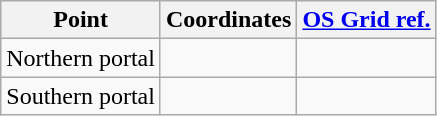<table class="wikitable">
<tr>
<th>Point</th>
<th>Coordinates</th>
<th><a href='#'>OS Grid ref.</a></th>
</tr>
<tr>
<td>Northern portal</td>
<td></td>
<td></td>
</tr>
<tr>
<td>Southern portal</td>
<td></td>
<td></td>
</tr>
</table>
